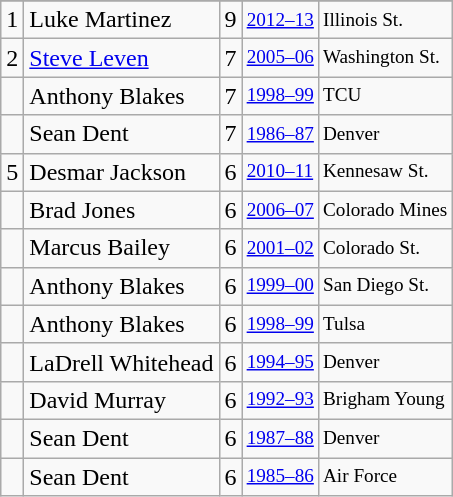<table class="wikitable">
<tr>
</tr>
<tr>
<td>1</td>
<td>Luke Martinez</td>
<td>9</td>
<td style="font-size:80%;"><a href='#'>2012–13</a></td>
<td style="font-size:80%;">Illinois St.</td>
</tr>
<tr>
<td>2</td>
<td><a href='#'>Steve Leven</a></td>
<td>7</td>
<td style="font-size:80%;"><a href='#'>2005–06</a></td>
<td style="font-size:80%;">Washington St.</td>
</tr>
<tr>
<td></td>
<td>Anthony Blakes</td>
<td>7</td>
<td style="font-size:80%;"><a href='#'>1998–99</a></td>
<td style="font-size:80%;">TCU</td>
</tr>
<tr>
<td></td>
<td>Sean Dent</td>
<td>7</td>
<td style="font-size:80%;"><a href='#'>1986–87</a></td>
<td style="font-size:80%;">Denver</td>
</tr>
<tr>
<td>5</td>
<td>Desmar Jackson</td>
<td>6</td>
<td style="font-size:80%;"><a href='#'>2010–11</a></td>
<td style="font-size:80%;">Kennesaw St.</td>
</tr>
<tr>
<td></td>
<td>Brad Jones</td>
<td>6</td>
<td style="font-size:80%;"><a href='#'>2006–07</a></td>
<td style="font-size:80%;">Colorado Mines</td>
</tr>
<tr>
<td></td>
<td>Marcus Bailey</td>
<td>6</td>
<td style="font-size:80%;"><a href='#'>2001–02</a></td>
<td style="font-size:80%;">Colorado St.</td>
</tr>
<tr>
<td></td>
<td>Anthony Blakes</td>
<td>6</td>
<td style="font-size:80%;"><a href='#'>1999–00</a></td>
<td style="font-size:80%;">San Diego St.</td>
</tr>
<tr>
<td></td>
<td>Anthony Blakes</td>
<td>6</td>
<td style="font-size:80%;"><a href='#'>1998–99</a></td>
<td style="font-size:80%;">Tulsa</td>
</tr>
<tr>
<td></td>
<td>LaDrell Whitehead</td>
<td>6</td>
<td style="font-size:80%;"><a href='#'>1994–95</a></td>
<td style="font-size:80%;">Denver</td>
</tr>
<tr>
<td></td>
<td>David Murray</td>
<td>6</td>
<td style="font-size:80%;"><a href='#'>1992–93</a></td>
<td style="font-size:80%;">Brigham Young</td>
</tr>
<tr>
<td></td>
<td>Sean Dent</td>
<td>6</td>
<td style="font-size:80%;"><a href='#'>1987–88</a></td>
<td style="font-size:80%;">Denver</td>
</tr>
<tr>
<td></td>
<td>Sean Dent</td>
<td>6</td>
<td style="font-size:80%;"><a href='#'>1985–86</a></td>
<td style="font-size:80%;">Air Force</td>
</tr>
</table>
